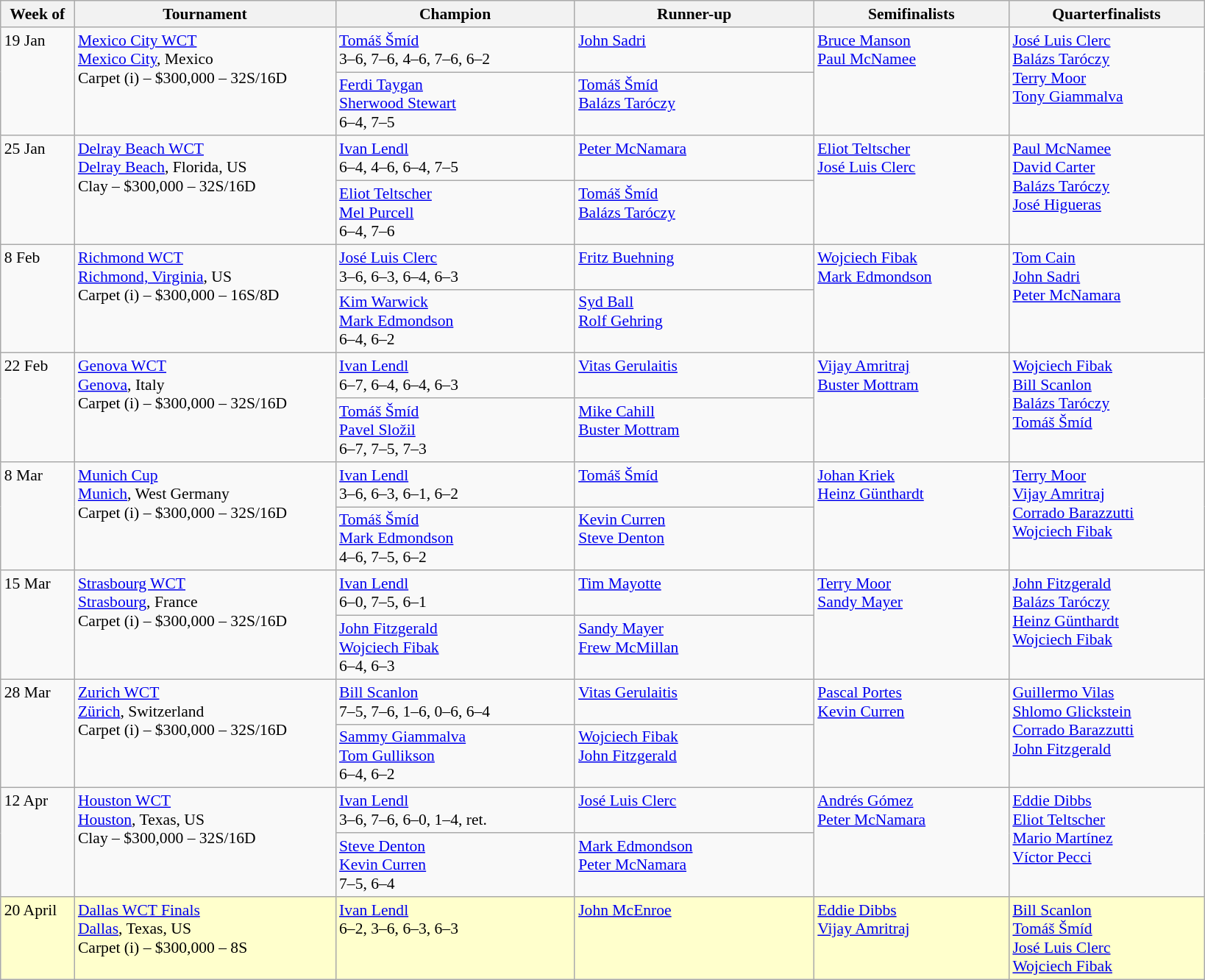<table class="wikitable" style="font-size:90%;">
<tr>
<th width="60">Week of</th>
<th style="width:230px;">Tournament</th>
<th style="width:210px;">Champion</th>
<th style="width:210px;">Runner-up</th>
<th style="width:170px;">Semifinalists</th>
<th style="width:170px;">Quarterfinalists</th>
</tr>
<tr valign=top>
<td rowspan=2>19 Jan</td>
<td rowspan=2><a href='#'>Mexico City WCT</a> <br> <a href='#'>Mexico City</a>, Mexico <br> Carpet (i) – $300,000 – 32S/16D</td>
<td> <a href='#'>Tomáš Šmíd</a> <br> 3–6, 7–6, 4–6, 7–6, 6–2</td>
<td> <a href='#'>John Sadri</a></td>
<td rowspan=2> <a href='#'>Bruce Manson</a> <br>  <a href='#'>Paul McNamee</a></td>
<td rowspan=2> <a href='#'>José Luis Clerc</a> <br>  <a href='#'>Balázs Taróczy</a> <br>  <a href='#'>Terry Moor</a> <br>  <a href='#'>Tony Giammalva</a></td>
</tr>
<tr valign=top>
<td> <a href='#'>Ferdi Taygan</a> <br>  <a href='#'>Sherwood Stewart</a> <br> 6–4, 7–5</td>
<td> <a href='#'>Tomáš Šmíd</a> <br>  <a href='#'>Balázs Taróczy</a></td>
</tr>
<tr valign=top>
<td rowspan=2>25 Jan</td>
<td rowspan=2><a href='#'>Delray Beach WCT</a> <br> <a href='#'>Delray Beach</a>, Florida, US <br> Clay – $300,000 – 32S/16D</td>
<td> <a href='#'>Ivan Lendl</a> <br> 6–4, 4–6, 6–4, 7–5</td>
<td> <a href='#'>Peter McNamara</a></td>
<td rowspan=2> <a href='#'>Eliot Teltscher</a> <br>  <a href='#'>José Luis Clerc</a></td>
<td rowspan=2> <a href='#'>Paul McNamee</a> <br>  <a href='#'>David Carter</a> <br>  <a href='#'>Balázs Taróczy</a> <br>  <a href='#'>José Higueras</a></td>
</tr>
<tr valign=top>
<td> <a href='#'>Eliot Teltscher</a> <br>  <a href='#'>Mel Purcell</a> <br> 6–4, 7–6</td>
<td> <a href='#'>Tomáš Šmíd</a> <br>  <a href='#'>Balázs Taróczy</a></td>
</tr>
<tr valign=top>
<td rowspan=2>8 Feb</td>
<td rowspan=2><a href='#'>Richmond WCT</a> <br> <a href='#'>Richmond, Virginia</a>, US <br> Carpet (i) – $300,000 – 16S/8D</td>
<td> <a href='#'>José Luis Clerc</a> <br> 3–6, 6–3, 6–4, 6–3</td>
<td> <a href='#'>Fritz Buehning</a></td>
<td rowspan=2> <a href='#'>Wojciech Fibak</a> <br>  <a href='#'>Mark Edmondson</a></td>
<td rowspan=2> <a href='#'>Tom Cain</a> <br>  <a href='#'>John Sadri</a> <br>  <a href='#'>Peter McNamara</a></td>
</tr>
<tr valign=top>
<td> <a href='#'>Kim Warwick</a> <br>  <a href='#'>Mark Edmondson</a> <br> 6–4, 6–2</td>
<td> <a href='#'>Syd Ball</a> <br>  <a href='#'>Rolf Gehring</a></td>
</tr>
<tr valign=top>
<td rowspan=2>22 Feb</td>
<td rowspan=2><a href='#'>Genova WCT</a><br> <a href='#'>Genova</a>, Italy <br> Carpet (i) – $300,000 – 32S/16D</td>
<td> <a href='#'>Ivan Lendl</a> <br> 6–7, 6–4, 6–4, 6–3</td>
<td> <a href='#'>Vitas Gerulaitis</a></td>
<td rowspan=2> <a href='#'>Vijay Amritraj</a> <br>  <a href='#'>Buster Mottram</a></td>
<td rowspan=2> <a href='#'>Wojciech Fibak</a> <br>  <a href='#'>Bill Scanlon</a> <br>  <a href='#'>Balázs Taróczy</a> <br>  <a href='#'>Tomáš Šmíd</a></td>
</tr>
<tr valign=top>
<td> <a href='#'>Tomáš Šmíd</a> <br>  <a href='#'>Pavel Složil</a> <br> 6–7, 7–5, 7–3</td>
<td> <a href='#'>Mike Cahill</a> <br>  <a href='#'>Buster Mottram</a></td>
</tr>
<tr valign=top>
<td rowspan=2>8 Mar</td>
<td rowspan=2><a href='#'>Munich Cup</a><br> <a href='#'>Munich</a>, West Germany <br> Carpet (i) – $300,000 – 32S/16D</td>
<td> <a href='#'>Ivan Lendl</a> <br> 3–6, 6–3, 6–1, 6–2</td>
<td> <a href='#'>Tomáš Šmíd</a></td>
<td rowspan=2> <a href='#'>Johan Kriek</a> <br>  <a href='#'>Heinz Günthardt</a></td>
<td rowspan=2> <a href='#'>Terry Moor</a> <br>  <a href='#'>Vijay Amritraj</a> <br>  <a href='#'>Corrado Barazzutti</a> <br>  <a href='#'>Wojciech Fibak</a></td>
</tr>
<tr valign=top>
<td> <a href='#'>Tomáš Šmíd</a> <br>  <a href='#'>Mark Edmondson</a> <br> 4–6, 7–5, 6–2</td>
<td> <a href='#'>Kevin Curren</a> <br>  <a href='#'>Steve Denton</a></td>
</tr>
<tr valign=top>
<td rowspan=2>15 Mar</td>
<td rowspan=2><a href='#'>Strasbourg WCT</a> <br> <a href='#'>Strasbourg</a>, France <br> Carpet (i) – $300,000 – 32S/16D</td>
<td> <a href='#'>Ivan Lendl</a> <br> 6–0, 7–5, 6–1</td>
<td> <a href='#'>Tim Mayotte</a></td>
<td rowspan=2> <a href='#'>Terry Moor</a> <br>  <a href='#'>Sandy Mayer</a></td>
<td rowspan=2> <a href='#'>John Fitzgerald</a> <br>  <a href='#'>Balázs Taróczy</a> <br>  <a href='#'>Heinz Günthardt</a> <br>  <a href='#'>Wojciech Fibak</a></td>
</tr>
<tr valign=top>
<td> <a href='#'>John Fitzgerald</a> <br>  <a href='#'>Wojciech Fibak</a> <br> 6–4, 6–3</td>
<td> <a href='#'>Sandy Mayer</a> <br>  <a href='#'>Frew McMillan</a></td>
</tr>
<tr valign=top>
<td rowspan=2>28 Mar</td>
<td rowspan=2><a href='#'>Zurich WCT</a><br> <a href='#'>Zürich</a>, Switzerland<br> Carpet (i) – $300,000 – 32S/16D</td>
<td> <a href='#'>Bill Scanlon</a><br>7–5, 7–6, 1–6, 0–6, 6–4</td>
<td> <a href='#'>Vitas Gerulaitis</a></td>
<td rowspan=2> <a href='#'>Pascal Portes</a><br> <a href='#'>Kevin Curren</a></td>
<td rowspan=2> <a href='#'>Guillermo Vilas</a><br> <a href='#'>Shlomo Glickstein</a><br> <a href='#'>Corrado Barazzutti</a><br> <a href='#'>John Fitzgerald</a></td>
</tr>
<tr valign=top>
<td> <a href='#'>Sammy Giammalva</a><br> <a href='#'>Tom Gullikson</a><br>6–4, 6–2</td>
<td> <a href='#'>Wojciech Fibak</a><br> <a href='#'>John Fitzgerald</a></td>
</tr>
<tr valign=top>
<td rowspan=2>12 Apr</td>
<td rowspan=2><a href='#'>Houston WCT</a><br><a href='#'>Houston</a>, Texas, US <br> Clay – $300,000 – 32S/16D</td>
<td> <a href='#'>Ivan Lendl</a> <br> 3–6, 7–6, 6–0, 1–4, ret.</td>
<td> <a href='#'>José Luis Clerc</a></td>
<td rowspan=2> <a href='#'>Andrés Gómez</a> <br>  <a href='#'>Peter McNamara</a></td>
<td rowspan=2> <a href='#'>Eddie Dibbs</a> <br>  <a href='#'>Eliot Teltscher</a> <br>  <a href='#'>Mario Martínez</a> <br>  <a href='#'>Víctor Pecci</a></td>
</tr>
<tr valign=top>
<td> <a href='#'>Steve Denton</a> <br>  <a href='#'>Kevin Curren</a> <br> 7–5, 6–4</td>
<td> <a href='#'>Mark Edmondson</a> <br>  <a href='#'>Peter McNamara</a></td>
</tr>
<tr valign=top bgcolor=#ffffcc>
<td>20 April</td>
<td><a href='#'>Dallas WCT Finals</a> <br> <a href='#'>Dallas</a>, Texas, US <br> Carpet (i) – $300,000 – 8S</td>
<td> <a href='#'>Ivan Lendl</a> <br> 6–2, 3–6, 6–3, 6–3</td>
<td> <a href='#'>John McEnroe</a></td>
<td> <a href='#'>Eddie Dibbs</a> <br>  <a href='#'>Vijay Amritraj</a></td>
<td> <a href='#'>Bill Scanlon</a> <br>  <a href='#'>Tomáš Šmíd</a> <br>  <a href='#'>José Luis Clerc</a> <br>  <a href='#'>Wojciech Fibak</a></td>
</tr>
</table>
